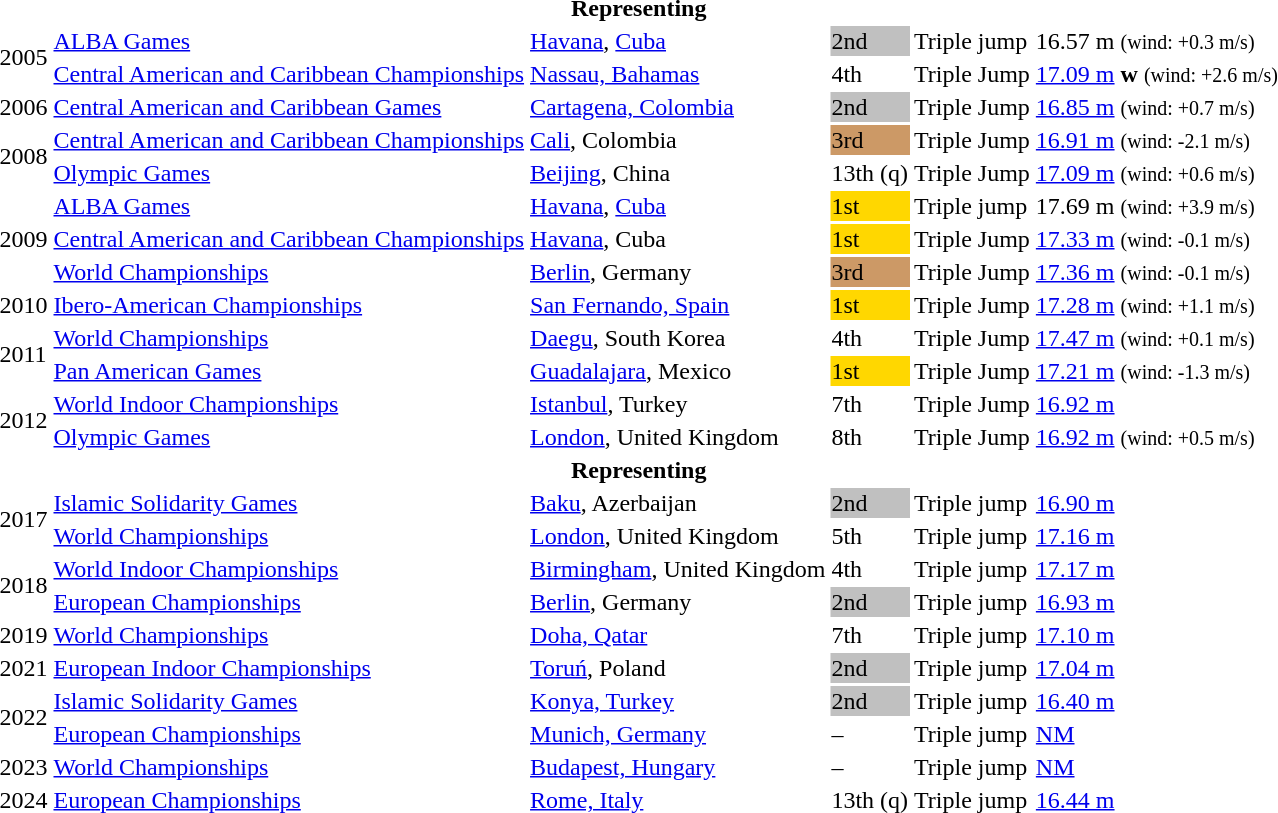<table>
<tr>
<th colspan="6">Representing </th>
</tr>
<tr>
<td rowspan=2>2005</td>
<td><a href='#'>ALBA Games</a></td>
<td><a href='#'>Havana</a>, <a href='#'>Cuba</a></td>
<td bgcolor=silver>2nd</td>
<td>Triple jump</td>
<td>16.57 m  <small>(wind: +0.3 m/s)</small></td>
</tr>
<tr>
<td><a href='#'>Central American and Caribbean Championships</a></td>
<td><a href='#'>Nassau, Bahamas</a></td>
<td>4th</td>
<td>Triple Jump</td>
<td><a href='#'>17.09 m</a> <strong>w</strong> <small>(wind: +2.6 m/s)</small></td>
</tr>
<tr>
<td>2006</td>
<td><a href='#'>Central American and Caribbean Games</a></td>
<td><a href='#'>Cartagena, Colombia</a></td>
<td bgcolor=silver>2nd</td>
<td>Triple Jump</td>
<td><a href='#'>16.85 m</a> <small>(wind: +0.7 m/s)</small></td>
</tr>
<tr>
<td rowspan=2>2008</td>
<td><a href='#'>Central American and Caribbean Championships</a></td>
<td><a href='#'>Cali</a>, Colombia</td>
<td bgcolor=cc9966>3rd</td>
<td>Triple Jump</td>
<td><a href='#'>16.91 m</a> <small>(wind: -2.1 m/s)</small></td>
</tr>
<tr>
<td><a href='#'>Olympic Games</a></td>
<td><a href='#'>Beijing</a>, China</td>
<td>13th (q)</td>
<td>Triple Jump</td>
<td><a href='#'>17.09 m</a> <small>(wind: +0.6 m/s)</small></td>
</tr>
<tr>
<td rowspan=3>2009</td>
<td><a href='#'>ALBA Games</a></td>
<td><a href='#'>Havana</a>, <a href='#'>Cuba</a></td>
<td bgcolor=gold>1st</td>
<td>Triple jump</td>
<td>17.69 m <small>(wind: +3.9 m/s)</small></td>
</tr>
<tr>
<td><a href='#'>Central American and Caribbean Championships</a></td>
<td><a href='#'>Havana</a>, Cuba</td>
<td bgcolor=gold>1st</td>
<td>Triple Jump</td>
<td><a href='#'>17.33 m</a> <small>(wind: -0.1 m/s)</small></td>
</tr>
<tr>
<td><a href='#'>World Championships</a></td>
<td><a href='#'>Berlin</a>, Germany</td>
<td bgcolor=cc9966>3rd</td>
<td>Triple Jump</td>
<td><a href='#'>17.36 m</a> <small>(wind: -0.1 m/s)</small></td>
</tr>
<tr>
<td>2010</td>
<td><a href='#'>Ibero-American Championships</a></td>
<td><a href='#'>San Fernando, Spain</a></td>
<td bgcolor=gold>1st</td>
<td>Triple Jump</td>
<td><a href='#'>17.28 m</a> <small>(wind: +1.1 m/s)</small></td>
</tr>
<tr>
<td rowspan=2>2011</td>
<td><a href='#'>World Championships</a></td>
<td><a href='#'>Daegu</a>, South Korea</td>
<td>4th</td>
<td>Triple Jump</td>
<td><a href='#'>17.47 m</a> <small>(wind: +0.1 m/s)</small></td>
</tr>
<tr>
<td><a href='#'>Pan American Games</a></td>
<td><a href='#'>Guadalajara</a>, Mexico</td>
<td bgcolor=gold>1st</td>
<td>Triple Jump</td>
<td><a href='#'>17.21 m</a> <small>(wind: -1.3 m/s)</small></td>
</tr>
<tr>
<td rowspan=2>2012</td>
<td><a href='#'>World Indoor Championships</a></td>
<td><a href='#'>Istanbul</a>, Turkey</td>
<td>7th</td>
<td>Triple Jump</td>
<td><a href='#'>16.92 m</a></td>
</tr>
<tr>
<td><a href='#'>Olympic Games</a></td>
<td><a href='#'>London</a>, United Kingdom</td>
<td>8th</td>
<td>Triple Jump</td>
<td><a href='#'>16.92 m</a> <small>(wind: +0.5 m/s)</small></td>
</tr>
<tr>
<th colspan="6">Representing </th>
</tr>
<tr>
<td rowspan=2>2017</td>
<td><a href='#'>Islamic Solidarity Games</a></td>
<td><a href='#'>Baku</a>, Azerbaijan</td>
<td bgcolor=silver>2nd</td>
<td>Triple jump</td>
<td><a href='#'>16.90 m</a></td>
</tr>
<tr>
<td><a href='#'>World Championships</a></td>
<td><a href='#'>London</a>, United Kingdom</td>
<td>5th</td>
<td>Triple jump</td>
<td><a href='#'>17.16 m</a></td>
</tr>
<tr>
<td rowspan=2>2018</td>
<td><a href='#'>World Indoor Championships</a></td>
<td><a href='#'>Birmingham</a>, United Kingdom</td>
<td>4th</td>
<td>Triple jump</td>
<td><a href='#'>17.17 m</a></td>
</tr>
<tr>
<td><a href='#'>European Championships</a></td>
<td><a href='#'>Berlin</a>, Germany</td>
<td bgcolor=silver>2nd</td>
<td>Triple jump</td>
<td><a href='#'>16.93 m</a></td>
</tr>
<tr>
<td>2019</td>
<td><a href='#'>World Championships</a></td>
<td><a href='#'>Doha, Qatar</a></td>
<td>7th</td>
<td>Triple jump</td>
<td><a href='#'>17.10 m</a></td>
</tr>
<tr>
<td>2021</td>
<td><a href='#'>European Indoor Championships</a></td>
<td><a href='#'>Toruń</a>, Poland</td>
<td bgcolor=silver>2nd</td>
<td>Triple jump</td>
<td><a href='#'>17.04 m</a></td>
</tr>
<tr>
<td rowspan=2>2022</td>
<td><a href='#'>Islamic Solidarity Games</a></td>
<td><a href='#'>Konya, Turkey</a></td>
<td bgcolor=silver>2nd</td>
<td>Triple jump</td>
<td><a href='#'>16.40 m</a></td>
</tr>
<tr>
<td><a href='#'>European Championships</a></td>
<td><a href='#'>Munich, Germany</a></td>
<td>–</td>
<td>Triple jump</td>
<td><a href='#'>NM</a></td>
</tr>
<tr>
<td>2023</td>
<td><a href='#'>World Championships</a></td>
<td><a href='#'>Budapest, Hungary</a></td>
<td>–</td>
<td>Triple jump</td>
<td><a href='#'>NM</a></td>
</tr>
<tr>
<td>2024</td>
<td><a href='#'>European Championships</a></td>
<td><a href='#'>Rome, Italy</a></td>
<td>13th (q)</td>
<td>Triple jump</td>
<td><a href='#'>16.44 m</a></td>
</tr>
</table>
